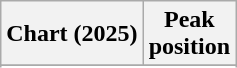<table class="wikitable sortable plainrowheaders" style="text-align:center">
<tr>
<th scope="col">Chart (2025)</th>
<th scope="col">Peak<br>position</th>
</tr>
<tr>
</tr>
<tr>
</tr>
</table>
